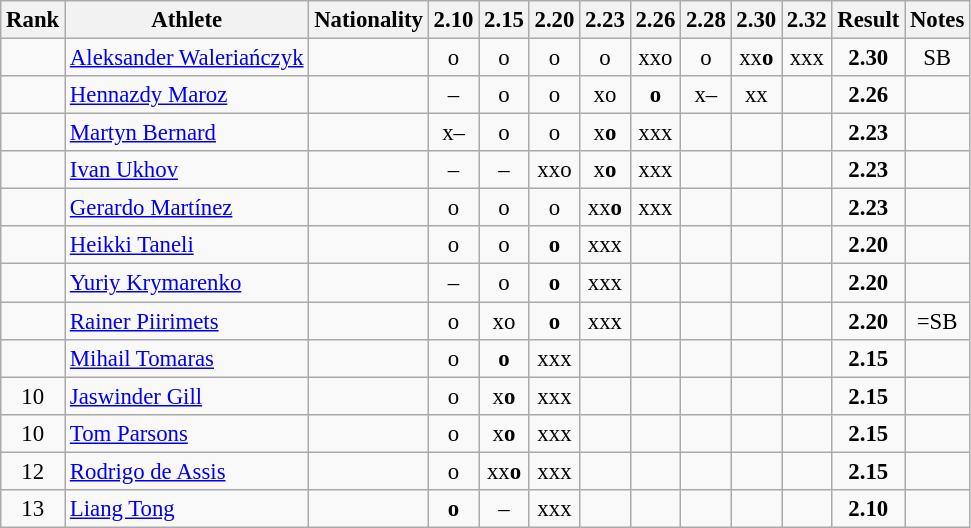<table class="wikitable sortable" style="text-align:center;font-size:95%">
<tr>
<th>Rank</th>
<th>Athlete</th>
<th>Nationality</th>
<th>2.10</th>
<th>2.15</th>
<th>2.20</th>
<th>2.23</th>
<th>2.26</th>
<th>2.28</th>
<th>2.30</th>
<th>2.32</th>
<th>Result</th>
<th>Notes</th>
</tr>
<tr>
<td></td>
<td align="left"><a href='#'>Aleksander Waleriańczyk</a></td>
<td align=left></td>
<td>o</td>
<td>o</td>
<td>o</td>
<td>o</td>
<td>xxo</td>
<td>o</td>
<td>xx<strong>o</strong></td>
<td>xxx</td>
<td><strong>2.30</strong></td>
<td>SB</td>
</tr>
<tr>
<td></td>
<td align="left"><a href='#'>Hennazdy Maroz</a></td>
<td align=left></td>
<td>–</td>
<td>o</td>
<td>o</td>
<td>xo</td>
<td><strong>o</strong></td>
<td>x–</td>
<td>xx</td>
<td></td>
<td><strong>2.26</strong></td>
<td></td>
</tr>
<tr>
<td></td>
<td align="left"><a href='#'>Martyn Bernard</a></td>
<td align=left></td>
<td>x–</td>
<td>o</td>
<td>o</td>
<td>x<strong>o</strong></td>
<td>xxx</td>
<td></td>
<td></td>
<td></td>
<td><strong>2.23</strong></td>
<td></td>
</tr>
<tr>
<td></td>
<td align="left"><a href='#'>Ivan Ukhov</a></td>
<td align=left></td>
<td>–</td>
<td>–</td>
<td>xxo</td>
<td>x<strong>o</strong></td>
<td>xxx</td>
<td></td>
<td></td>
<td></td>
<td><strong>2.23</strong></td>
<td></td>
</tr>
<tr>
<td></td>
<td align="left"><a href='#'>Gerardo Martínez</a></td>
<td align=left></td>
<td>o</td>
<td>o</td>
<td>o</td>
<td>xx<strong>o</strong></td>
<td>xxx</td>
<td></td>
<td></td>
<td></td>
<td><strong>2.23</strong></td>
<td></td>
</tr>
<tr>
<td></td>
<td align="left"><a href='#'>Heikki Taneli</a></td>
<td align=left></td>
<td>o</td>
<td>o</td>
<td><strong>o</strong></td>
<td>xxx</td>
<td></td>
<td></td>
<td></td>
<td></td>
<td><strong>2.20</strong></td>
<td></td>
</tr>
<tr>
<td></td>
<td align="left"><a href='#'>Yuriy Krymarenko</a></td>
<td align=left></td>
<td>–</td>
<td>o</td>
<td><strong>o</strong></td>
<td>xxx</td>
<td></td>
<td></td>
<td></td>
<td></td>
<td><strong>2.20</strong></td>
<td></td>
</tr>
<tr>
<td></td>
<td align="left"><a href='#'>Rainer Piirimets</a></td>
<td align=left></td>
<td>o</td>
<td>xo</td>
<td><strong>o</strong></td>
<td>xxx</td>
<td></td>
<td></td>
<td></td>
<td></td>
<td><strong>2.20</strong></td>
<td>=SB</td>
</tr>
<tr>
<td></td>
<td align="left"><a href='#'>Mihail Tomaras</a></td>
<td align=left></td>
<td>o</td>
<td><strong>o</strong></td>
<td>xxx</td>
<td></td>
<td></td>
<td></td>
<td></td>
<td></td>
<td><strong>2.15</strong></td>
<td></td>
</tr>
<tr>
<td>10</td>
<td align="left"><a href='#'>Jaswinder Gill</a></td>
<td align=left></td>
<td>o</td>
<td>x<strong>o</strong></td>
<td>xxx</td>
<td></td>
<td></td>
<td></td>
<td></td>
<td></td>
<td><strong>2.15</strong></td>
<td></td>
</tr>
<tr>
<td>10</td>
<td align="left"><a href='#'>Tom Parsons</a></td>
<td align=left></td>
<td>o</td>
<td>x<strong>o</strong></td>
<td>xxx</td>
<td></td>
<td></td>
<td></td>
<td></td>
<td></td>
<td><strong>2.15</strong></td>
<td></td>
</tr>
<tr>
<td>12</td>
<td align="left"><a href='#'>Rodrigo de Assis</a></td>
<td align=left></td>
<td>o</td>
<td>xx<strong>o</strong></td>
<td>xxx</td>
<td></td>
<td></td>
<td></td>
<td></td>
<td></td>
<td><strong>2.15</strong></td>
<td></td>
</tr>
<tr>
<td>13</td>
<td align="left"><a href='#'>Liang Tong</a></td>
<td align=left></td>
<td><strong>o</strong></td>
<td>–</td>
<td>xxx</td>
<td></td>
<td></td>
<td></td>
<td></td>
<td></td>
<td><strong>2.10</strong></td>
<td></td>
</tr>
</table>
